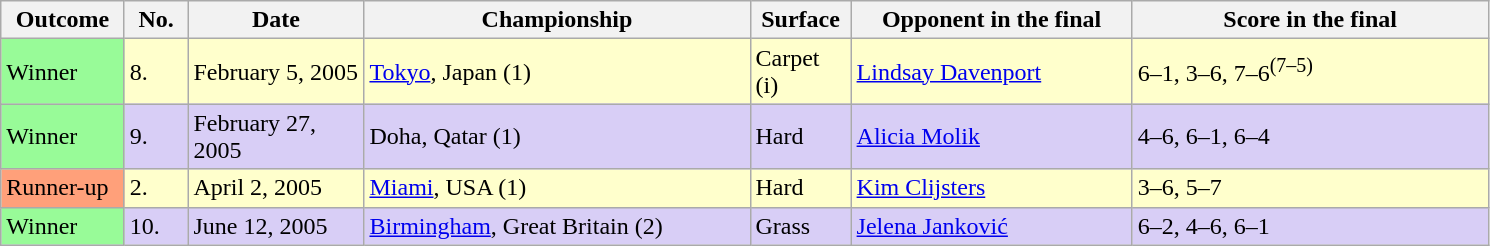<table class="sortable wikitable">
<tr>
<th width=75>Outcome</th>
<th width=35>No.</th>
<th width=110>Date</th>
<th width=250>Championship</th>
<th width=60>Surface</th>
<th width=180>Opponent in the final</th>
<th width=230>Score in the final</th>
</tr>
<tr bgcolor=#ffffcc>
<td bgcolor=98FB98>Winner</td>
<td>8.</td>
<td>February 5, 2005</td>
<td> <a href='#'>Tokyo</a>, Japan (1)</td>
<td>Carpet (i)</td>
<td> <a href='#'>Lindsay Davenport</a></td>
<td>6–1, 3–6, 7–6<sup>(7–5)</sup></td>
</tr>
<tr bgcolor=#D8CEF6>
<td bgcolor=98FB98>Winner</td>
<td>9.</td>
<td>February 27, 2005</td>
<td> Doha, Qatar (1)</td>
<td>Hard</td>
<td> <a href='#'>Alicia Molik</a></td>
<td>4–6, 6–1, 6–4</td>
</tr>
<tr bgcolor=#ffffcc>
<td bgcolor=#FFA07A>Runner-up</td>
<td>2.</td>
<td>April 2, 2005</td>
<td> <a href='#'>Miami</a>, USA (1)</td>
<td>Hard</td>
<td> <a href='#'>Kim Clijsters</a></td>
<td>3–6, 5–7</td>
</tr>
<tr bgcolor=#D8CEF6>
<td bgcolor=98FB98>Winner</td>
<td>10.</td>
<td>June 12, 2005</td>
<td> <a href='#'>Birmingham</a>, Great Britain (2)</td>
<td>Grass</td>
<td> <a href='#'>Jelena Janković</a></td>
<td>6–2, 4–6, 6–1</td>
</tr>
</table>
